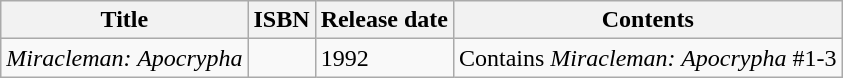<table class="wikitable">
<tr>
<th>Title</th>
<th>ISBN</th>
<th>Release date</th>
<th>Contents</th>
</tr>
<tr>
<td><em>Miracleman: Apocrypha</em></td>
<td></td>
<td>1992</td>
<td>Contains <em>Miracleman: Apocrypha</em> #1-3</td>
</tr>
</table>
